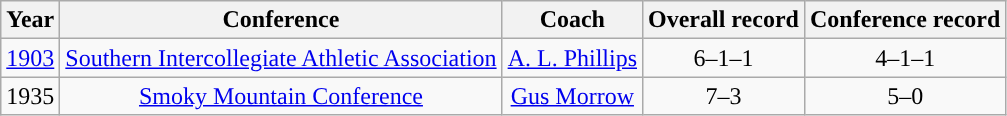<table class="wikitable" style="text-align:center">
<tr>
<th>Year</th>
<th>Conference</th>
<th>Coach</th>
<th>Overall record</th>
<th>Conference record</th>
</tr>
<tr>
<td><a href='#'>1903</a></td>
<td><a href='#'>Southern Intercollegiate Athletic Association</a></td>
<td><a href='#'>A. L. Phillips</a></td>
<td>6–1–1</td>
<td>4–1–1</td>
</tr>
<tr>
<td>1935</td>
<td><a href='#'>Smoky Mountain Conference</a></td>
<td><a href='#'>Gus Morrow</a></td>
<td>7–3</td>
<td>5–0</td>
</tr>
</table>
